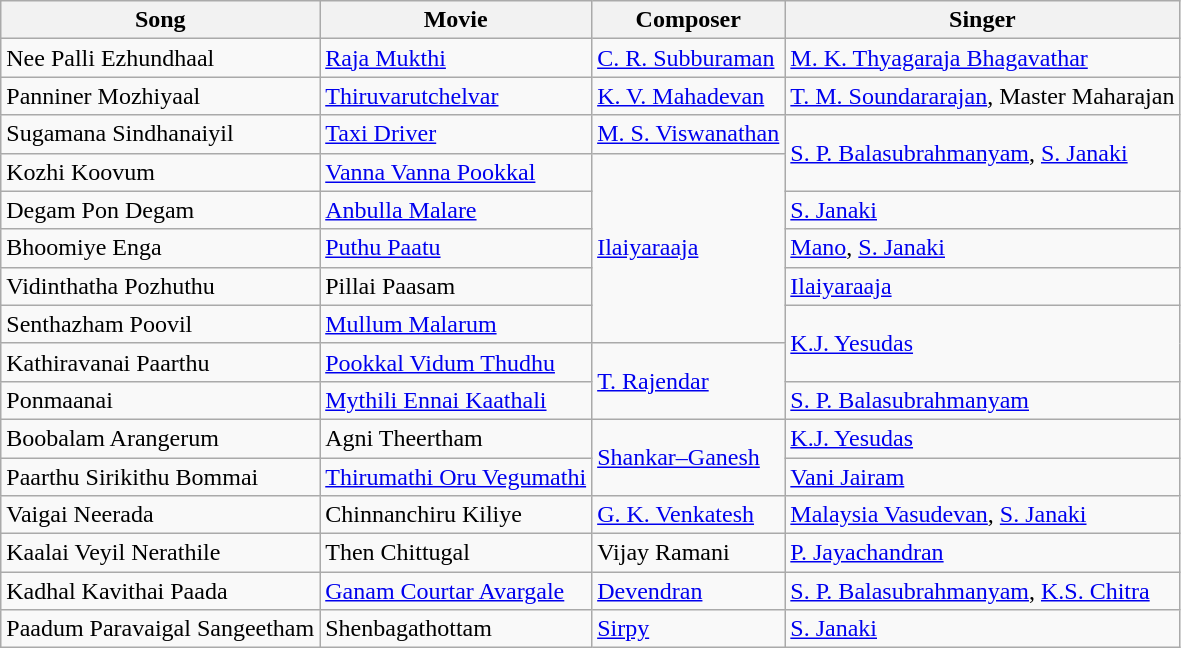<table class="wikitable">
<tr>
<th>Song</th>
<th>Movie</th>
<th>Composer</th>
<th>Singer</th>
</tr>
<tr>
<td>Nee Palli Ezhundhaal</td>
<td><a href='#'>Raja Mukthi</a></td>
<td><a href='#'>C. R. Subburaman</a></td>
<td><a href='#'>M. K. Thyagaraja Bhagavathar</a></td>
</tr>
<tr>
<td>Panniner Mozhiyaal</td>
<td><a href='#'>Thiruvarutchelvar</a></td>
<td><a href='#'>K. V. Mahadevan</a></td>
<td><a href='#'>T. M. Soundararajan</a>, Master Maharajan</td>
</tr>
<tr>
<td>Sugamana Sindhanaiyil</td>
<td><a href='#'>Taxi Driver</a></td>
<td><a href='#'>M. S. Viswanathan</a></td>
<td rowspan=2><a href='#'>S. P. Balasubrahmanyam</a>, <a href='#'>S. Janaki</a></td>
</tr>
<tr>
<td>Kozhi Koovum</td>
<td><a href='#'>Vanna Vanna Pookkal</a></td>
<td rowspan="5"><a href='#'>Ilaiyaraaja</a></td>
</tr>
<tr>
<td>Degam Pon Degam</td>
<td><a href='#'>Anbulla Malare</a></td>
<td><a href='#'>S. Janaki</a></td>
</tr>
<tr>
<td>Bhoomiye Enga</td>
<td><a href='#'>Puthu Paatu</a></td>
<td><a href='#'>Mano</a>, <a href='#'>S. Janaki</a></td>
</tr>
<tr>
<td>Vidinthatha Pozhuthu</td>
<td>Pillai Paasam</td>
<td><a href='#'>Ilaiyaraaja</a></td>
</tr>
<tr>
<td>Senthazham Poovil</td>
<td><a href='#'>Mullum Malarum</a></td>
<td rowspan="2"><a href='#'>K.J. Yesudas</a></td>
</tr>
<tr>
<td>Kathiravanai Paarthu</td>
<td><a href='#'>Pookkal Vidum Thudhu</a></td>
<td rowspan="2"><a href='#'>T. Rajendar</a></td>
</tr>
<tr>
<td>Ponmaanai</td>
<td><a href='#'>Mythili Ennai Kaathali</a></td>
<td><a href='#'>S. P. Balasubrahmanyam</a></td>
</tr>
<tr>
<td>Boobalam Arangerum</td>
<td>Agni Theertham</td>
<td rowspan=2><a href='#'>Shankar–Ganesh</a></td>
<td><a href='#'>K.J. Yesudas</a></td>
</tr>
<tr>
<td>Paarthu Sirikithu Bommai</td>
<td><a href='#'>Thirumathi Oru Vegumathi</a></td>
<td><a href='#'>Vani Jairam</a></td>
</tr>
<tr>
<td>Vaigai Neerada</td>
<td>Chinnanchiru Kiliye</td>
<td><a href='#'>G. K. Venkatesh</a></td>
<td><a href='#'>Malaysia Vasudevan</a>, <a href='#'>S. Janaki</a></td>
</tr>
<tr>
<td>Kaalai Veyil Nerathile</td>
<td>Then Chittugal</td>
<td>Vijay Ramani</td>
<td><a href='#'>P. Jayachandran</a></td>
</tr>
<tr>
<td>Kadhal Kavithai Paada</td>
<td><a href='#'>Ganam Courtar Avargale</a></td>
<td><a href='#'>Devendran</a></td>
<td><a href='#'>S. P. Balasubrahmanyam</a>, <a href='#'>K.S. Chitra</a></td>
</tr>
<tr>
<td>Paadum Paravaigal Sangeetham</td>
<td>Shenbagathottam</td>
<td><a href='#'>Sirpy</a></td>
<td><a href='#'>S. Janaki</a></td>
</tr>
</table>
